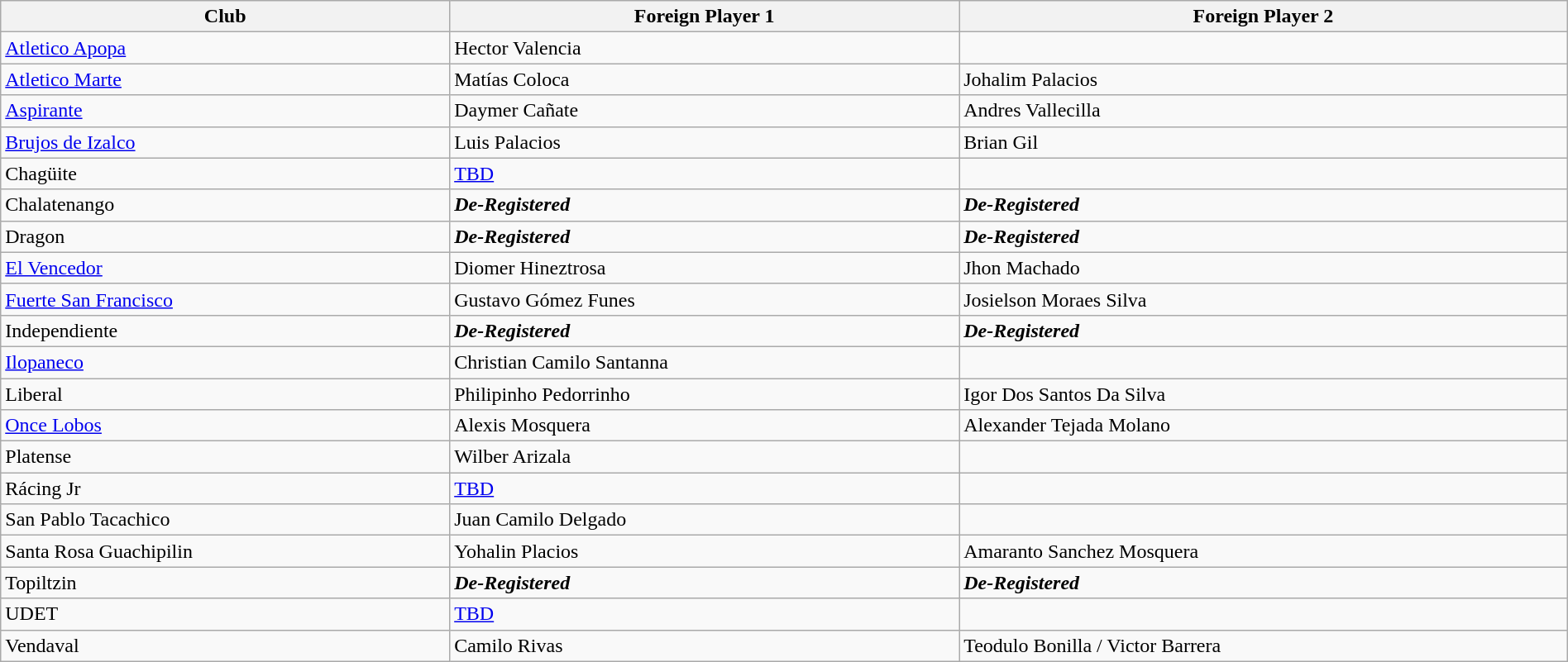<table class="wikitable sortable" style="width:100%">
<tr>
<th>Club</th>
<th>Foreign Player 1</th>
<th>Foreign Player 2</th>
</tr>
<tr style="vertical-align:top;">
<td><a href='#'>Atletico Apopa</a></td>
<td> Hector Valencia</td>
<td></td>
</tr>
<tr style="vertical-align:top;">
<td><a href='#'>Atletico Marte</a></td>
<td> Matías Coloca</td>
<td> Johalim Palacios</td>
</tr>
<tr style="vertical-align:top;">
<td><a href='#'>Aspirante</a></td>
<td> Daymer Cañate</td>
<td> Andres Vallecilla</td>
</tr>
<tr style="vertical-align:top;">
<td><a href='#'>Brujos de Izalco</a></td>
<td> Luis Palacios</td>
<td> Brian Gil</td>
</tr>
<tr style="vertical-align:top;">
<td>Chagüite</td>
<td> <a href='#'>TBD</a></td>
<td></td>
</tr>
<tr style="vertical-align:top;">
<td>Chalatenango</td>
<td><strong><em>De-Registered</em></strong></td>
<td><strong><em>De-Registered</em></strong></td>
</tr>
<tr style="vertical-align:top;">
<td>Dragon</td>
<td><strong><em>De-Registered</em></strong></td>
<td><strong><em>De-Registered</em></strong></td>
</tr>
<tr style="vertical-align:top;">
<td><a href='#'>El Vencedor</a></td>
<td> Diomer Hineztrosa</td>
<td> Jhon Machado</td>
</tr>
<tr style="vertical-align:top;">
<td><a href='#'>Fuerte San Francisco</a></td>
<td> Gustavo Gómez Funes</td>
<td> Josielson Moraes Silva</td>
</tr>
<tr style="vertical-align:top;">
<td>Independiente</td>
<td><strong><em>De-Registered</em></strong></td>
<td><strong><em>De-Registered</em></strong></td>
</tr>
<tr style="vertical-align:top;">
<td><a href='#'>Ilopaneco</a></td>
<td> Christian Camilo Santanna</td>
<td></td>
</tr>
<tr style="vertical-align:top;">
<td>Liberal</td>
<td> Philipinho Pedorrinho</td>
<td> Igor Dos Santos Da Silva</td>
</tr>
<tr style="vertical-align:top;">
<td><a href='#'>Once Lobos</a></td>
<td> Alexis Mosquera</td>
<td> Alexander Tejada Molano</td>
</tr>
<tr style="vertical-align:top;">
<td>Platense</td>
<td> Wilber Arizala</td>
<td></td>
</tr>
<tr style="vertical-align:top;">
<td>Rácing Jr</td>
<td> <a href='#'>TBD</a></td>
<td></td>
</tr>
<tr style="vertical-align:top;">
<td>San Pablo Tacachico</td>
<td> Juan Camilo Delgado</td>
<td></td>
</tr>
<tr style="vertical-align:top;">
<td>Santa Rosa Guachipilin</td>
<td> Yohalin Placios</td>
<td> Amaranto Sanchez Mosquera</td>
</tr>
<tr style="vertical-align:top;">
<td>Topiltzin</td>
<td><strong><em>De-Registered</em></strong></td>
<td><strong><em>De-Registered</em></strong></td>
</tr>
<tr style="vertical-align:top;">
<td>UDET</td>
<td> <a href='#'>TBD</a></td>
<td></td>
</tr>
<tr style="vertical-align:top;">
<td>Vendaval</td>
<td> Camilo Rivas</td>
<td> Teodulo Bonilla /  Victor Barrera</td>
</tr>
</table>
